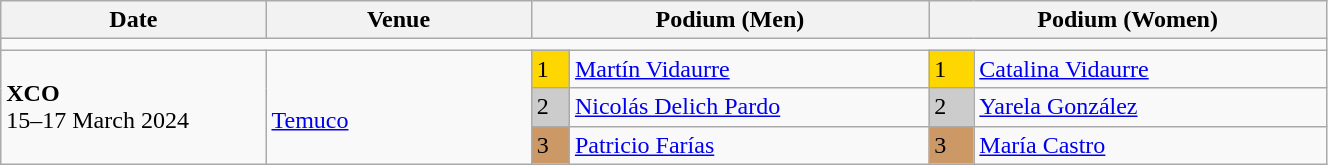<table class="wikitable" width=70%>
<tr>
<th>Date</th>
<th width=20%>Venue</th>
<th colspan=2 width=30%>Podium (Men)</th>
<th colspan=2 width=30%>Podium (Women)</th>
</tr>
<tr>
<td colspan=6></td>
</tr>
<tr>
<td rowspan=3><strong>XCO</strong> <br> 15–17 March 2024</td>
<td rowspan=3><br><a href='#'>Temuco</a></td>
<td bgcolor=FFD700>1</td>
<td><a href='#'>Martín Vidaurre</a></td>
<td bgcolor=FFD700>1</td>
<td><a href='#'>Catalina Vidaurre</a></td>
</tr>
<tr>
<td bgcolor=CCCCCC>2</td>
<td><a href='#'>Nicolás Delich Pardo</a></td>
<td bgcolor=CCCCCC>2</td>
<td><a href='#'>Yarela González</a></td>
</tr>
<tr>
<td bgcolor=CC9966>3</td>
<td><a href='#'>Patricio Farías</a></td>
<td bgcolor=CC9966>3</td>
<td><a href='#'>María Castro</a></td>
</tr>
</table>
